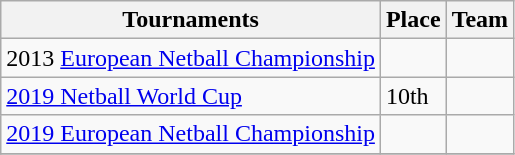<table class="wikitable collapsible">
<tr>
<th>Tournaments</th>
<th>Place</th>
<th>Team</th>
</tr>
<tr>
<td>2013 <a href='#'>European Netball Championship</a></td>
<td></td>
<td></td>
</tr>
<tr>
<td><a href='#'>2019 Netball World Cup</a></td>
<td>10th</td>
<td></td>
</tr>
<tr>
<td><a href='#'>2019 European Netball Championship</a></td>
<td></td>
<td></td>
</tr>
<tr>
</tr>
</table>
